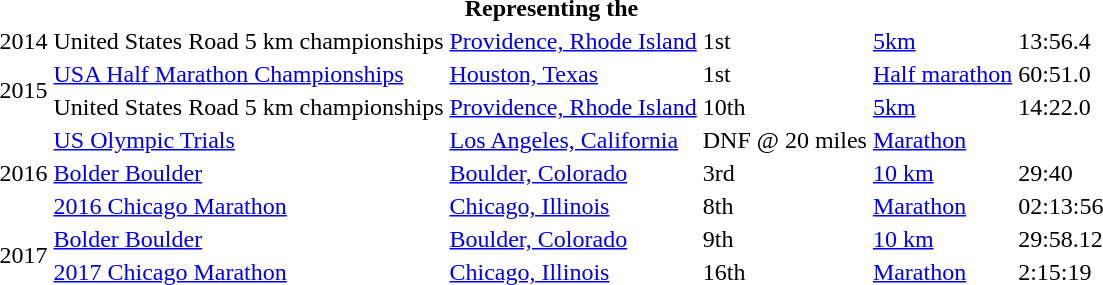<table>
<tr>
<th colspan="6">Representing the </th>
</tr>
<tr>
<td>2014</td>
<td>United States Road 5 km championships</td>
<td><a href='#'>Providence, Rhode Island</a></td>
<td>1st</td>
<td><a href='#'>5km</a></td>
<td>13:56.4</td>
</tr>
<tr>
<td rowspan=2>2015</td>
<td><a href='#'>USA Half Marathon Championships</a></td>
<td><a href='#'>Houston, Texas</a></td>
<td>1st</td>
<td><a href='#'>Half marathon</a></td>
<td>60:51.0</td>
</tr>
<tr>
<td>United States Road 5 km championships</td>
<td><a href='#'>Providence, Rhode Island</a></td>
<td>10th</td>
<td><a href='#'>5km</a></td>
<td>14:22.0</td>
</tr>
<tr>
<td rowspan=3>2016</td>
<td><a href='#'>US Olympic Trials</a></td>
<td><a href='#'>Los Angeles, California</a></td>
<td>DNF @ 20 miles</td>
<td><a href='#'>Marathon</a></td>
<td></td>
</tr>
<tr>
<td><a href='#'>Bolder Boulder</a></td>
<td><a href='#'>Boulder, Colorado</a></td>
<td>3rd</td>
<td><a href='#'>10 km</a></td>
<td>29:40</td>
</tr>
<tr>
<td><a href='#'>2016 Chicago Marathon</a></td>
<td><a href='#'>Chicago, Illinois</a></td>
<td>8th</td>
<td><a href='#'>Marathon</a></td>
<td>02:13:56</td>
</tr>
<tr>
<td rowspan=2>2017</td>
<td><a href='#'>Bolder Boulder</a></td>
<td><a href='#'>Boulder, Colorado</a></td>
<td>9th</td>
<td><a href='#'>10 km</a></td>
<td>29:58.12</td>
</tr>
<tr>
<td><a href='#'>2017 Chicago Marathon</a></td>
<td><a href='#'>Chicago, Illinois</a></td>
<td>16th</td>
<td><a href='#'>Marathon</a></td>
<td>2:15:19</td>
</tr>
<tr>
</tr>
</table>
